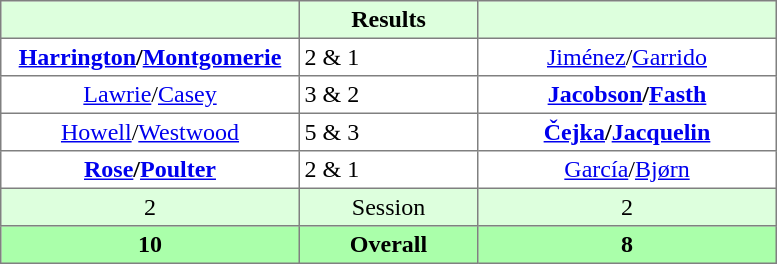<table border="1" cellpadding="3" style="border-collapse:collapse; text-align:center;">
<tr style="background:#ddffdd;">
<th style="width:12em;"> </th>
<th style="width:7em;">Results</th>
<th style="width:12em;"></th>
</tr>
<tr>
<td><strong><a href='#'>Harrington</a>/<a href='#'>Montgomerie</a></strong></td>
<td align=left> 2 & 1</td>
<td><a href='#'>Jiménez</a>/<a href='#'>Garrido</a></td>
</tr>
<tr>
<td><a href='#'>Lawrie</a>/<a href='#'>Casey</a></td>
<td align=left> 3 & 2</td>
<td><strong><a href='#'>Jacobson</a>/<a href='#'>Fasth</a></strong></td>
</tr>
<tr>
<td><a href='#'>Howell</a>/<a href='#'>Westwood</a></td>
<td align=left> 5 & 3</td>
<td><strong><a href='#'>Čejka</a>/<a href='#'>Jacquelin</a></strong></td>
</tr>
<tr>
<td><strong><a href='#'>Rose</a>/<a href='#'>Poulter</a></strong></td>
<td align=left> 2 & 1</td>
<td><a href='#'>García</a>/<a href='#'>Bjørn</a></td>
</tr>
<tr style="background:#ddffdd;">
<td>2</td>
<td>Session</td>
<td>2</td>
</tr>
<tr style="background:#aaffaa;">
<th>10</th>
<th>Overall</th>
<th>8</th>
</tr>
</table>
